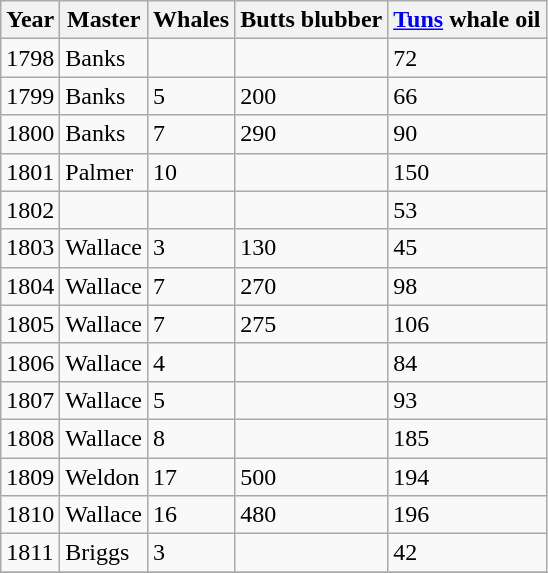<table class="sortable wikitable">
<tr>
<th>Year</th>
<th>Master</th>
<th>Whales</th>
<th>Butts blubber</th>
<th><a href='#'>Tuns</a> whale oil</th>
</tr>
<tr>
<td>1798</td>
<td>Banks</td>
<td></td>
<td></td>
<td>72</td>
</tr>
<tr>
<td>1799</td>
<td>Banks</td>
<td>5</td>
<td>200</td>
<td>66</td>
</tr>
<tr>
<td>1800</td>
<td>Banks</td>
<td>7</td>
<td>290</td>
<td>90</td>
</tr>
<tr>
<td>1801</td>
<td>Palmer</td>
<td>10</td>
<td></td>
<td>150</td>
</tr>
<tr>
<td>1802</td>
<td></td>
<td></td>
<td></td>
<td>53</td>
</tr>
<tr>
<td>1803</td>
<td>Wallace</td>
<td>3</td>
<td>130</td>
<td>45</td>
</tr>
<tr>
<td>1804</td>
<td>Wallace</td>
<td>7</td>
<td>270</td>
<td>98</td>
</tr>
<tr>
<td>1805</td>
<td>Wallace</td>
<td>7</td>
<td>275</td>
<td>106</td>
</tr>
<tr>
<td>1806</td>
<td>Wallace</td>
<td>4</td>
<td></td>
<td>84</td>
</tr>
<tr>
<td>1807</td>
<td>Wallace</td>
<td>5</td>
<td></td>
<td>93</td>
</tr>
<tr>
<td>1808</td>
<td>Wallace</td>
<td>8</td>
<td></td>
<td>185</td>
</tr>
<tr>
<td>1809</td>
<td>Weldon</td>
<td>17</td>
<td>500</td>
<td>194</td>
</tr>
<tr>
<td>1810</td>
<td>Wallace</td>
<td>16</td>
<td>480</td>
<td>196</td>
</tr>
<tr>
<td>1811</td>
<td>Briggs</td>
<td>3</td>
<td></td>
<td>42</td>
</tr>
<tr>
</tr>
</table>
